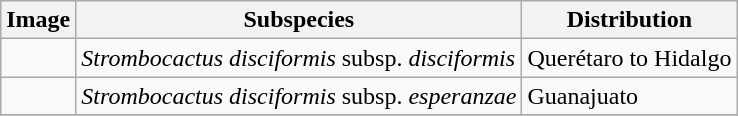<table class="wikitable ">
<tr>
<th>Image</th>
<th>Subspecies</th>
<th>Distribution</th>
</tr>
<tr>
<td></td>
<td><em>Strombocactus disciformis</em> subsp. <em>disciformis</em></td>
<td>Querétaro to Hidalgo</td>
</tr>
<tr>
<td></td>
<td><em>Strombocactus disciformis</em> subsp. <em>esperanzae</em> </td>
<td>Guanajuato</td>
</tr>
<tr>
</tr>
</table>
